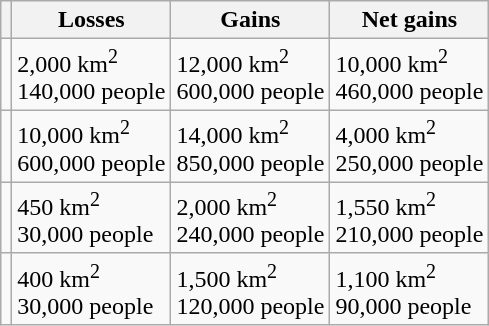<table class="wikitable">
<tr>
<th></th>
<th>Losses</th>
<th>Gains</th>
<th>Net gains</th>
</tr>
<tr>
<td></td>
<td>2,000 km<sup>2</sup><br> 140,000 people</td>
<td>12,000 km<sup>2</sup><br> 600,000 people</td>
<td>10,000 km<sup>2</sup><br> 460,000 people</td>
</tr>
<tr>
<td></td>
<td>10,000 km<sup>2</sup><br> 600,000 people</td>
<td>14,000 km<sup>2</sup><br> 850,000 people</td>
<td>4,000 km<sup>2</sup><br> 250,000 people</td>
</tr>
<tr>
<td></td>
<td>450 km<sup>2</sup> <br> 30,000 people</td>
<td>2,000 km<sup>2</sup> <br> 240,000 people</td>
<td>1,550 km<sup>2</sup> <br> 210,000 people</td>
</tr>
<tr>
<td></td>
<td>400 km<sup>2</sup> <br> 30,000 people</td>
<td>1,500 km<sup>2</sup> <br> 120,000 people</td>
<td>1,100 km<sup>2</sup> <br> 90,000 people</td>
</tr>
</table>
